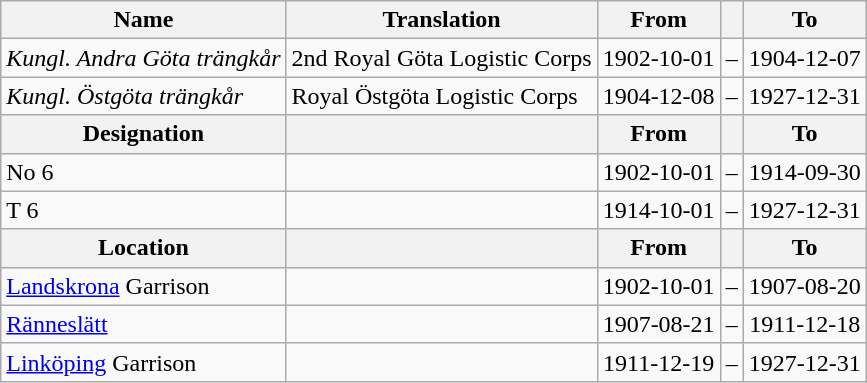<table class="wikitable">
<tr>
<th style="font-weight:bold;">Name</th>
<th style="font-weight:bold;">Translation</th>
<th style="text-align: center; font-weight:bold;">From</th>
<th></th>
<th style="text-align: center; font-weight:bold;">To</th>
</tr>
<tr>
<td style="font-style:italic;">Kungl. Andra Göta trängkår</td>
<td>2nd Royal Göta Logistic Corps</td>
<td>1902-10-01</td>
<td>–</td>
<td>1904-12-07</td>
</tr>
<tr>
<td style="font-style:italic;">Kungl. Östgöta trängkår</td>
<td>Royal Östgöta Logistic Corps</td>
<td>1904-12-08</td>
<td>–</td>
<td>1927-12-31</td>
</tr>
<tr>
<th style="font-weight:bold;">Designation</th>
<th style="font-weight:bold;"></th>
<th style="text-align: center; font-weight:bold;">From</th>
<th></th>
<th style="text-align: center; font-weight:bold;">To</th>
</tr>
<tr>
<td>No 6</td>
<td></td>
<td style="text-align: center;">1902-10-01</td>
<td style="text-align: center;">–</td>
<td style="text-align: center;">1914-09-30</td>
</tr>
<tr>
<td>T 6</td>
<td></td>
<td style="text-align: center;">1914-10-01</td>
<td style="text-align: center;">–</td>
<td style="text-align: center;">1927-12-31</td>
</tr>
<tr>
<th style="font-weight:bold;">Location</th>
<th style="font-weight:bold;"></th>
<th style="text-align: center; font-weight:bold;">From</th>
<th></th>
<th style="text-align: center; font-weight:bold;">To</th>
</tr>
<tr>
<td><a href='#'>Landskrona</a> Garrison</td>
<td></td>
<td style="text-align: center;">1902-10-01</td>
<td style="text-align: center;">–</td>
<td style="text-align: center;">1907-08-20</td>
</tr>
<tr>
<td><a href='#'>Ränneslätt</a></td>
<td></td>
<td style="text-align: center;">1907-08-21</td>
<td style="text-align: center;">–</td>
<td style="text-align: center;">1911-12-18</td>
</tr>
<tr>
<td><a href='#'>Linköping</a> Garrison</td>
<td></td>
<td style="text-align: center;">1911-12-19</td>
<td style="text-align: center;">–</td>
<td style="text-align: center;">1927-12-31</td>
</tr>
</table>
